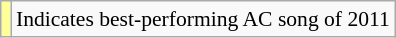<table class="wikitable" style="font-size:90%;">
<tr>
<td style="background-color:#FFFF99"></td>
<td>Indicates best-performing AC song of 2011</td>
</tr>
</table>
